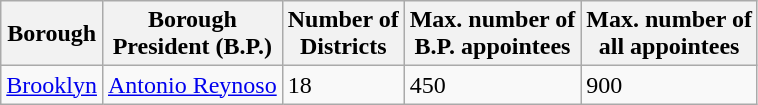<table class="wikitable">
<tr>
<th>Borough</th>
<th>Borough <br>President (B.P.)</th>
<th>Number of<br> Districts</th>
<th>Max. number of<br> B.P. appointees</th>
<th>Max. number of<br> all appointees</th>
</tr>
<tr>
<td><a href='#'>Brooklyn</a></td>
<td><a href='#'>Antonio Reynoso</a></td>
<td>18</td>
<td>450</td>
<td>900</td>
</tr>
</table>
